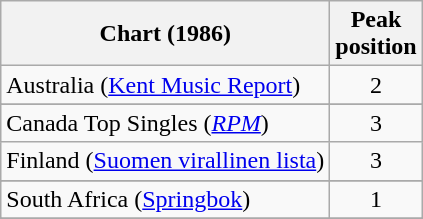<table class="wikitable sortable">
<tr>
<th align="center">Chart (1986)</th>
<th align="center">Peak<br>position</th>
</tr>
<tr>
<td align="left">Australia (<a href='#'>Kent Music Report</a>)</td>
<td align="center">2</td>
</tr>
<tr>
</tr>
<tr>
</tr>
<tr>
<td>Canada Top Singles (<em><a href='#'>RPM</a></em>)</td>
<td align="center">3</td>
</tr>
<tr>
<td>Finland (<a href='#'>Suomen virallinen lista</a>)</td>
<td align="center">3</td>
</tr>
<tr>
</tr>
<tr>
</tr>
<tr>
</tr>
<tr>
</tr>
<tr>
</tr>
<tr>
<td>South Africa (<a href='#'>Springbok</a>)</td>
<td align="center">1</td>
</tr>
<tr>
</tr>
<tr>
</tr>
<tr>
</tr>
<tr>
</tr>
<tr>
</tr>
<tr>
</tr>
</table>
